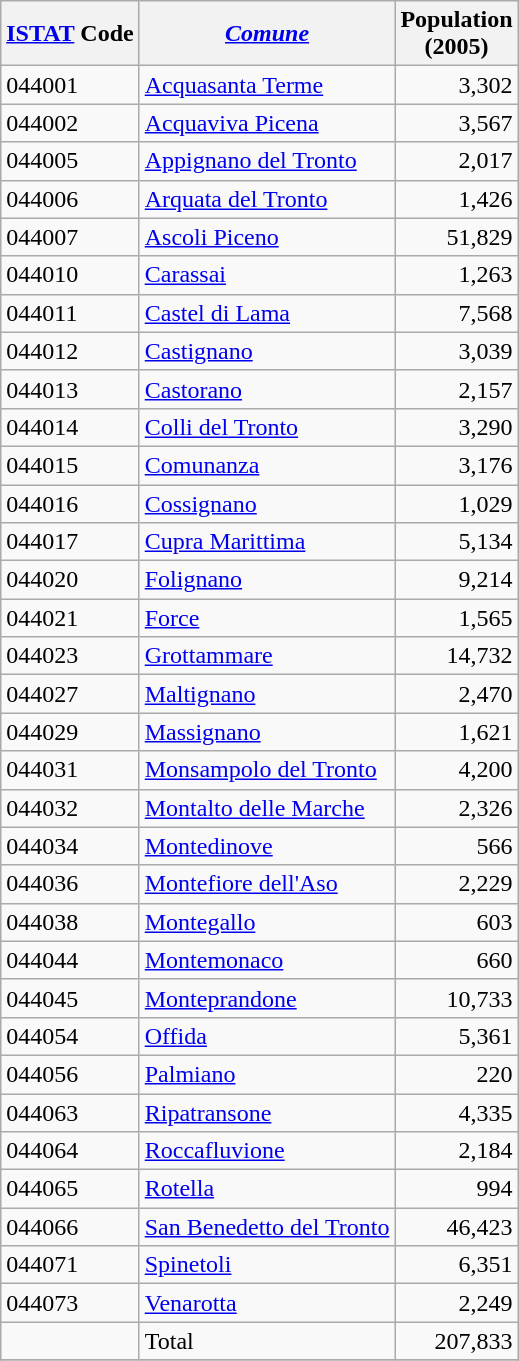<table class="wikitable sortable">
<tr>
<th><a href='#'>ISTAT</a> Code</th>
<th><em><a href='#'>Comune</a></em></th>
<th>Population <br>(2005)</th>
</tr>
<tr>
<td>044001</td>
<td><a href='#'>Acquasanta Terme</a></td>
<td align="right">3,302</td>
</tr>
<tr>
<td>044002</td>
<td><a href='#'>Acquaviva Picena</a></td>
<td align="right">3,567</td>
</tr>
<tr>
<td>044005</td>
<td><a href='#'>Appignano del Tronto</a></td>
<td align="right">2,017</td>
</tr>
<tr>
<td>044006</td>
<td><a href='#'>Arquata del Tronto</a></td>
<td align="right">1,426</td>
</tr>
<tr>
<td>044007</td>
<td><a href='#'>Ascoli Piceno</a></td>
<td align="right">51,829</td>
</tr>
<tr>
<td>044010</td>
<td><a href='#'>Carassai</a></td>
<td align="right">1,263</td>
</tr>
<tr>
<td>044011</td>
<td><a href='#'>Castel di Lama</a></td>
<td align="right">7,568</td>
</tr>
<tr>
<td>044012</td>
<td><a href='#'>Castignano</a></td>
<td align="right">3,039</td>
</tr>
<tr>
<td>044013</td>
<td><a href='#'>Castorano</a></td>
<td align="right">2,157</td>
</tr>
<tr>
<td>044014</td>
<td><a href='#'>Colli del Tronto</a></td>
<td align="right">3,290</td>
</tr>
<tr>
<td>044015</td>
<td><a href='#'>Comunanza</a></td>
<td align="right">3,176</td>
</tr>
<tr>
<td>044016</td>
<td><a href='#'>Cossignano</a></td>
<td align="right">1,029</td>
</tr>
<tr>
<td>044017</td>
<td><a href='#'>Cupra Marittima</a></td>
<td align="right">5,134</td>
</tr>
<tr>
<td>044020</td>
<td><a href='#'>Folignano</a></td>
<td align="right">9,214</td>
</tr>
<tr>
<td>044021</td>
<td><a href='#'>Force</a></td>
<td align="right">1,565</td>
</tr>
<tr>
<td>044023</td>
<td><a href='#'>Grottammare</a></td>
<td align="right">14,732</td>
</tr>
<tr>
<td>044027</td>
<td><a href='#'>Maltignano</a></td>
<td align="right">2,470</td>
</tr>
<tr>
<td>044029</td>
<td><a href='#'>Massignano</a></td>
<td align="right">1,621</td>
</tr>
<tr>
<td>044031</td>
<td><a href='#'>Monsampolo del Tronto</a></td>
<td align="right">4,200</td>
</tr>
<tr>
<td>044032</td>
<td><a href='#'>Montalto delle Marche</a></td>
<td align="right">2,326</td>
</tr>
<tr>
<td>044034</td>
<td><a href='#'>Montedinove</a></td>
<td align="right">566</td>
</tr>
<tr>
<td>044036</td>
<td><a href='#'>Montefiore dell'Aso</a></td>
<td align="right">2,229</td>
</tr>
<tr>
<td>044038</td>
<td><a href='#'>Montegallo</a></td>
<td align="right">603</td>
</tr>
<tr>
<td>044044</td>
<td><a href='#'>Montemonaco</a></td>
<td align="right">660</td>
</tr>
<tr>
<td>044045</td>
<td><a href='#'>Monteprandone</a></td>
<td align="right">10,733</td>
</tr>
<tr>
<td>044054</td>
<td><a href='#'>Offida</a></td>
<td align="right">5,361</td>
</tr>
<tr>
<td>044056</td>
<td><a href='#'>Palmiano</a></td>
<td align="right">220</td>
</tr>
<tr>
<td>044063</td>
<td><a href='#'>Ripatransone</a></td>
<td align="right">4,335</td>
</tr>
<tr>
<td>044064</td>
<td><a href='#'>Roccafluvione</a></td>
<td align="right">2,184</td>
</tr>
<tr>
<td>044065</td>
<td><a href='#'>Rotella</a></td>
<td align="right">994</td>
</tr>
<tr>
<td>044066</td>
<td><a href='#'>San Benedetto del Tronto</a></td>
<td align="right">46,423</td>
</tr>
<tr>
<td>044071</td>
<td><a href='#'>Spinetoli</a></td>
<td align="right">6,351</td>
</tr>
<tr>
<td>044073</td>
<td><a href='#'>Venarotta</a></td>
<td align="right">2,249</td>
</tr>
<tr>
<td></td>
<td>Total</td>
<td align="right">207,833</td>
</tr>
<tr>
</tr>
</table>
